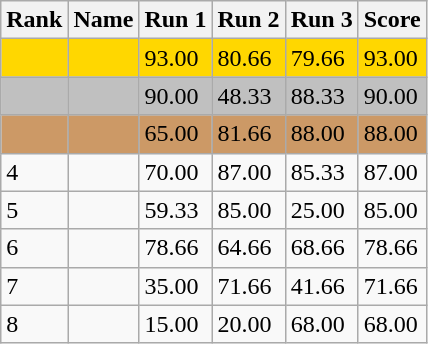<table class="wikitable">
<tr>
<th>Rank</th>
<th>Name</th>
<th>Run 1</th>
<th>Run 2</th>
<th>Run 3</th>
<th>Score</th>
</tr>
<tr style="background:gold;">
<td></td>
<td></td>
<td>93.00</td>
<td>80.66</td>
<td>79.66</td>
<td>93.00</td>
</tr>
<tr style="background:silver;">
<td></td>
<td></td>
<td>90.00</td>
<td>48.33</td>
<td>88.33</td>
<td>90.00</td>
</tr>
<tr style="background:#CC9966;">
<td></td>
<td></td>
<td>65.00</td>
<td>81.66</td>
<td>88.00</td>
<td>88.00</td>
</tr>
<tr>
<td>4</td>
<td></td>
<td>70.00</td>
<td>87.00</td>
<td>85.33</td>
<td>87.00</td>
</tr>
<tr>
<td>5</td>
<td></td>
<td>59.33</td>
<td>85.00</td>
<td>25.00</td>
<td>85.00</td>
</tr>
<tr>
<td>6</td>
<td></td>
<td>78.66</td>
<td>64.66</td>
<td>68.66</td>
<td>78.66</td>
</tr>
<tr>
<td>7</td>
<td></td>
<td>35.00</td>
<td>71.66</td>
<td>41.66</td>
<td>71.66</td>
</tr>
<tr>
<td>8</td>
<td></td>
<td>15.00</td>
<td>20.00</td>
<td>68.00</td>
<td>68.00</td>
</tr>
</table>
